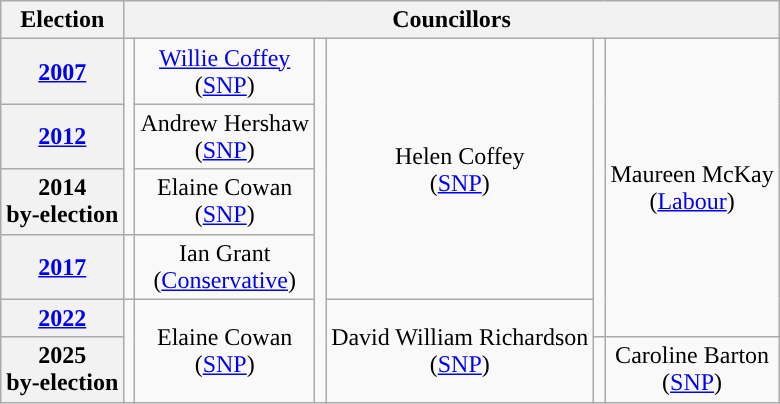<table class="wikitable" style="text-align:center">
<tr>
<th>Election</th>
<th colspan=8>Councillors</th>
</tr>
<tr>
<th><a href='#'>2007</a></th>
<td rowspan=3; style="background-color: "></td>
<td rowspan=1><a href='#'>Willie Coffey</a><br>(<a href='#'>SNP</a>)</td>
<td rowspan=6; style="background-color: "></td>
<td rowspan=4>Helen Coffey<br>(<a href='#'>SNP</a>)</td>
<td rowspan=5; style="background-color: "></td>
<td rowspan=5>Maureen McKay<br>(<a href='#'>Labour</a>)</td>
</tr>
<tr>
<th><a href='#'>2012</a></th>
<td rowspan=1>Andrew Hershaw<br>(<a href='#'>SNP</a>)</td>
</tr>
<tr>
<th>2014<br>by-election</th>
<td rowspan=1>Elaine Cowan<br>(<a href='#'>SNP</a>)</td>
</tr>
<tr>
<th><a href='#'>2017</a></th>
<td rowspan=1; style="background-color: "></td>
<td rowspan=1>Ian Grant<br>(<a href='#'>Conservative</a>)</td>
</tr>
<tr>
<th><a href='#'>2022</a></th>
<td rowspan=2; style="background-color: "></td>
<td rowspan=2>Elaine Cowan<br>(<a href='#'>SNP</a>)</td>
<td rowspan=2>David William Richardson<br>(<a href='#'>SNP</a>)</td>
</tr>
<tr>
<th>2025<br>by-election</th>
<td rowspan=1; style="background-color: "></td>
<td rowspan=1>Caroline Barton<br>(<a href='#'>SNP</a>)</td>
</tr>
</table>
